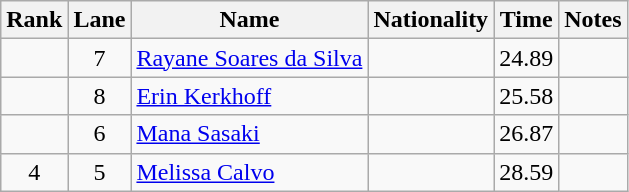<table class="wikitable sortable" style="text-align:center">
<tr>
<th>Rank</th>
<th>Lane</th>
<th>Name</th>
<th>Nationality</th>
<th>Time</th>
<th>Notes</th>
</tr>
<tr>
<td></td>
<td>7</td>
<td align=left><a href='#'>Rayane Soares da Silva</a></td>
<td align=left></td>
<td>24.89</td>
<td></td>
</tr>
<tr>
<td></td>
<td>8</td>
<td align=left><a href='#'>Erin Kerkhoff</a></td>
<td align=left></td>
<td>25.58</td>
<td></td>
</tr>
<tr>
<td></td>
<td>6</td>
<td align=left><a href='#'>Mana Sasaki</a></td>
<td align=left></td>
<td>26.87</td>
<td></td>
</tr>
<tr>
<td>4</td>
<td>5</td>
<td align=left><a href='#'>Melissa Calvo</a></td>
<td align=left></td>
<td>28.59</td>
<td></td>
</tr>
</table>
